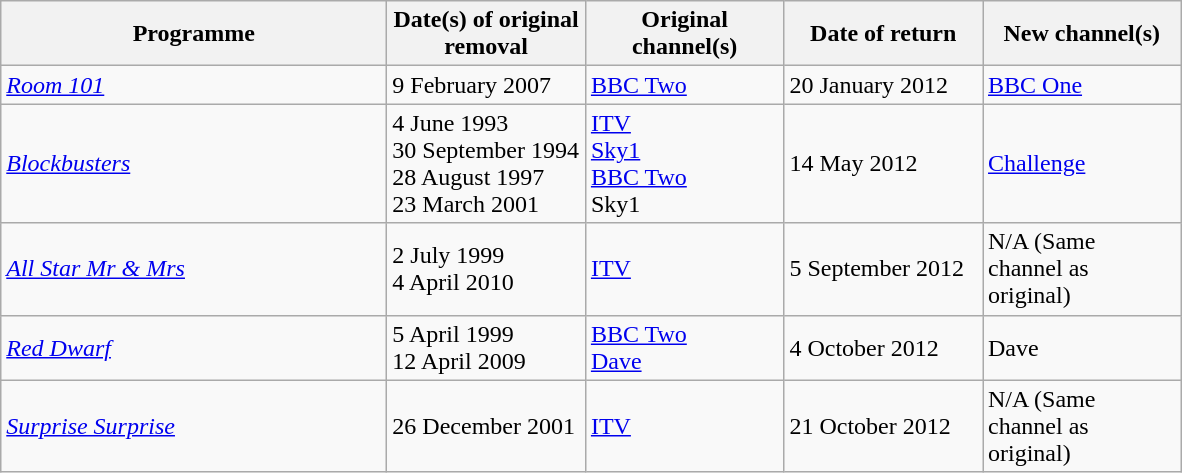<table class="wikitable">
<tr>
<th width=250>Programme</th>
<th width=125>Date(s) of original removal</th>
<th width=125>Original channel(s)</th>
<th width=125>Date of return</th>
<th width=125>New channel(s)</th>
</tr>
<tr>
<td><em><a href='#'>Room 101</a></em></td>
<td>9 February 2007</td>
<td><a href='#'>BBC Two</a></td>
<td>20 January 2012</td>
<td><a href='#'>BBC One</a></td>
</tr>
<tr>
<td><em><a href='#'>Blockbusters</a></em></td>
<td>4 June 1993<br>30 September 1994<br>28 August 1997<br>23 March 2001</td>
<td><a href='#'>ITV</a><br><a href='#'>Sky1</a><br><a href='#'>BBC Two</a><br>Sky1</td>
<td>14 May 2012</td>
<td><a href='#'>Challenge</a></td>
</tr>
<tr>
<td><em><a href='#'>All Star Mr & Mrs</a></em></td>
<td>2 July 1999<br>4 April 2010</td>
<td><a href='#'>ITV</a></td>
<td>5 September 2012</td>
<td>N/A (Same channel as original)</td>
</tr>
<tr>
<td><em><a href='#'>Red Dwarf</a></em></td>
<td>5 April 1999<br>12 April 2009</td>
<td><a href='#'>BBC Two</a><br><a href='#'>Dave</a></td>
<td>4 October 2012</td>
<td>Dave</td>
</tr>
<tr>
<td><em><a href='#'>Surprise Surprise</a></em></td>
<td>26 December 2001</td>
<td><a href='#'>ITV</a></td>
<td>21 October 2012</td>
<td>N/A (Same channel as original)</td>
</tr>
</table>
